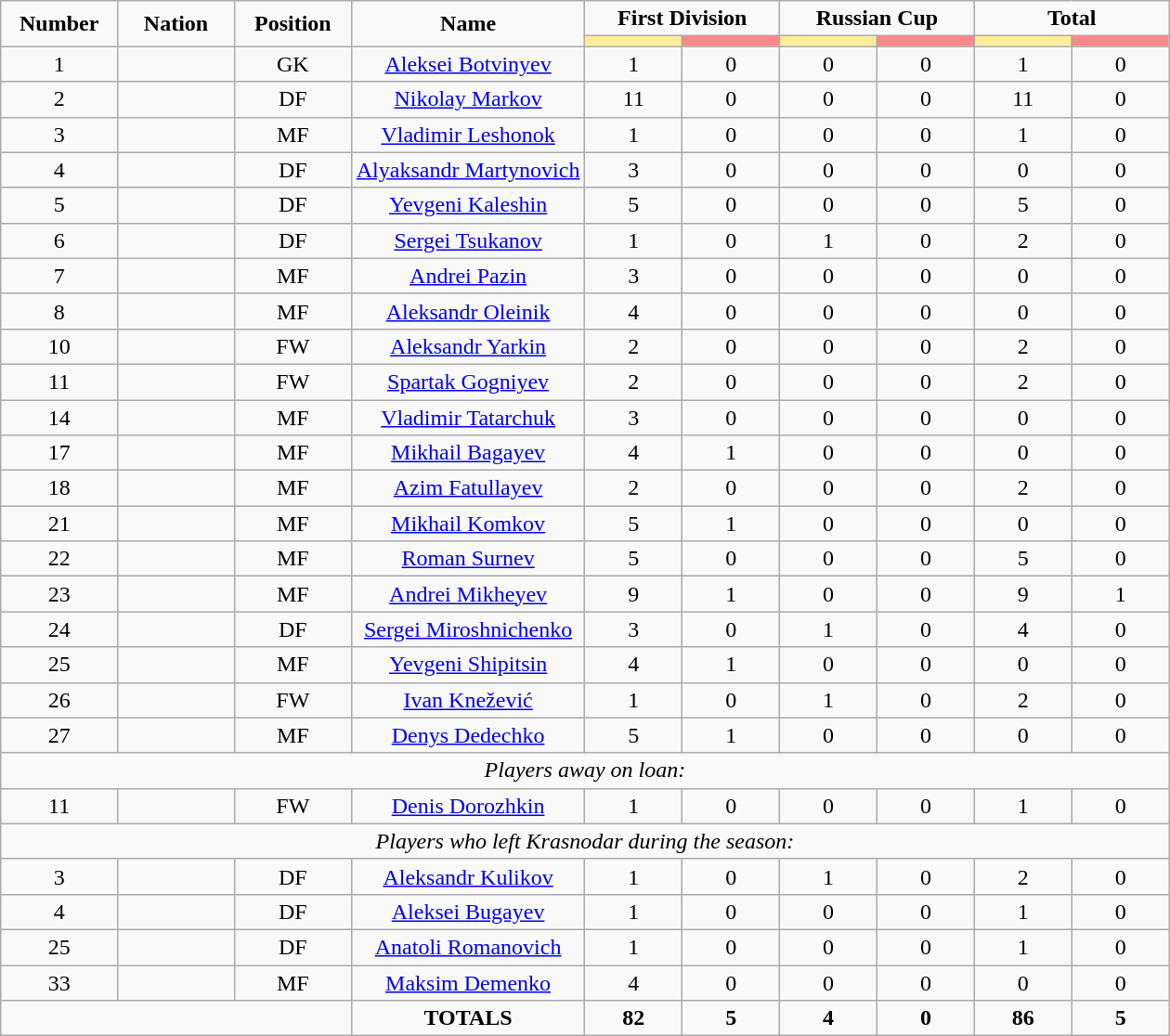<table class="wikitable" style="text-align:center;">
<tr style="text-align:center;">
<td rowspan="2"  style="width:10%; "><strong>Number</strong></td>
<td rowspan="2"  style="width:10%; "><strong>Nation</strong></td>
<td rowspan="2"  style="width:10%; "><strong>Position</strong></td>
<td rowspan="2"  style="width:20%; "><strong>Name</strong></td>
<td colspan="2"><strong>First Division</strong></td>
<td colspan="2"><strong>Russian Cup</strong></td>
<td colspan="2"><strong>Total</strong></td>
</tr>
<tr>
<th style="width:60px; background:#fe9;"></th>
<th style="width:60px; background:#ff8888;"></th>
<th style="width:60px; background:#fe9;"></th>
<th style="width:60px; background:#ff8888;"></th>
<th style="width:60px; background:#fe9;"></th>
<th style="width:60px; background:#ff8888;"></th>
</tr>
<tr>
<td>1</td>
<td></td>
<td>GK</td>
<td><a href='#'>Aleksei Botvinyev</a></td>
<td>1</td>
<td>0</td>
<td>0</td>
<td>0</td>
<td>1</td>
<td>0</td>
</tr>
<tr>
<td>2</td>
<td></td>
<td>DF</td>
<td><a href='#'>Nikolay Markov</a></td>
<td>11</td>
<td>0</td>
<td>0</td>
<td>0</td>
<td>11</td>
<td>0</td>
</tr>
<tr>
<td>3</td>
<td></td>
<td>MF</td>
<td><a href='#'>Vladimir Leshonok</a></td>
<td>1</td>
<td>0</td>
<td>0</td>
<td>0</td>
<td>1</td>
<td>0</td>
</tr>
<tr>
<td>4</td>
<td></td>
<td>DF</td>
<td><a href='#'>Alyaksandr Martynovich</a></td>
<td>3</td>
<td>0</td>
<td>0</td>
<td>0</td>
<td>0</td>
<td>0</td>
</tr>
<tr>
<td>5</td>
<td></td>
<td>DF</td>
<td><a href='#'>Yevgeni Kaleshin</a></td>
<td>5</td>
<td>0</td>
<td>0</td>
<td>0</td>
<td>5</td>
<td>0</td>
</tr>
<tr>
<td>6</td>
<td></td>
<td>DF</td>
<td><a href='#'>Sergei Tsukanov</a></td>
<td>1</td>
<td>0</td>
<td>1</td>
<td>0</td>
<td>2</td>
<td>0</td>
</tr>
<tr>
<td>7</td>
<td></td>
<td>MF</td>
<td><a href='#'>Andrei Pazin</a></td>
<td>3</td>
<td>0</td>
<td>0</td>
<td>0</td>
<td>0</td>
<td>0</td>
</tr>
<tr>
<td>8</td>
<td></td>
<td>MF</td>
<td><a href='#'>Aleksandr Oleinik</a></td>
<td>4</td>
<td>0</td>
<td>0</td>
<td>0</td>
<td>0</td>
<td>0</td>
</tr>
<tr>
<td>10</td>
<td></td>
<td>FW</td>
<td><a href='#'>Aleksandr Yarkin</a></td>
<td>2</td>
<td>0</td>
<td>0</td>
<td>0</td>
<td>2</td>
<td>0</td>
</tr>
<tr>
<td>11</td>
<td></td>
<td>FW</td>
<td><a href='#'>Spartak Gogniyev</a></td>
<td>2</td>
<td>0</td>
<td>0</td>
<td>0</td>
<td>2</td>
<td>0</td>
</tr>
<tr>
<td>14</td>
<td></td>
<td>MF</td>
<td><a href='#'>Vladimir Tatarchuk</a></td>
<td>3</td>
<td>0</td>
<td>0</td>
<td>0</td>
<td>0</td>
<td>0</td>
</tr>
<tr>
<td>17</td>
<td></td>
<td>MF</td>
<td><a href='#'>Mikhail Bagayev</a></td>
<td>4</td>
<td>1</td>
<td>0</td>
<td>0</td>
<td>0</td>
<td>0</td>
</tr>
<tr>
<td>18</td>
<td></td>
<td>MF</td>
<td><a href='#'>Azim Fatullayev</a></td>
<td>2</td>
<td>0</td>
<td>0</td>
<td>0</td>
<td>2</td>
<td>0</td>
</tr>
<tr>
<td>21</td>
<td></td>
<td>MF</td>
<td><a href='#'>Mikhail Komkov</a></td>
<td>5</td>
<td>1</td>
<td>0</td>
<td>0</td>
<td>0</td>
<td>0</td>
</tr>
<tr>
<td>22</td>
<td></td>
<td>MF</td>
<td><a href='#'>Roman Surnev</a></td>
<td>5</td>
<td>0</td>
<td>0</td>
<td>0</td>
<td>5</td>
<td>0</td>
</tr>
<tr>
<td>23</td>
<td></td>
<td>MF</td>
<td><a href='#'>Andrei Mikheyev</a></td>
<td>9</td>
<td>1</td>
<td>0</td>
<td>0</td>
<td>9</td>
<td>1</td>
</tr>
<tr>
<td>24</td>
<td></td>
<td>DF</td>
<td><a href='#'>Sergei Miroshnichenko</a></td>
<td>3</td>
<td>0</td>
<td>1</td>
<td>0</td>
<td>4</td>
<td>0</td>
</tr>
<tr>
<td>25</td>
<td></td>
<td>MF</td>
<td><a href='#'>Yevgeni Shipitsin</a></td>
<td>4</td>
<td>1</td>
<td>0</td>
<td>0</td>
<td>0</td>
<td>0</td>
</tr>
<tr>
<td>26</td>
<td></td>
<td>FW</td>
<td><a href='#'>Ivan Knežević</a></td>
<td>1</td>
<td>0</td>
<td>1</td>
<td>0</td>
<td>2</td>
<td>0</td>
</tr>
<tr>
<td>27</td>
<td></td>
<td>MF</td>
<td><a href='#'>Denys Dedechko</a></td>
<td>5</td>
<td>1</td>
<td>0</td>
<td>0</td>
<td>0</td>
<td>0</td>
</tr>
<tr>
<td colspan="14"><em>Players away on loan:</em></td>
</tr>
<tr>
<td>11</td>
<td></td>
<td>FW</td>
<td><a href='#'>Denis Dorozhkin</a></td>
<td>1</td>
<td>0</td>
<td>0</td>
<td>0</td>
<td>1</td>
<td>0</td>
</tr>
<tr>
<td colspan="14"><em>Players who left Krasnodar during the season:</em></td>
</tr>
<tr>
<td>3</td>
<td></td>
<td>DF</td>
<td><a href='#'>Aleksandr Kulikov</a></td>
<td>1</td>
<td>0</td>
<td>1</td>
<td>0</td>
<td>2</td>
<td>0</td>
</tr>
<tr>
<td>4</td>
<td></td>
<td>DF</td>
<td><a href='#'>Aleksei Bugayev</a></td>
<td>1</td>
<td>0</td>
<td>0</td>
<td>0</td>
<td>1</td>
<td>0</td>
</tr>
<tr>
<td>25</td>
<td></td>
<td>DF</td>
<td><a href='#'>Anatoli Romanovich</a></td>
<td>1</td>
<td>0</td>
<td>0</td>
<td>0</td>
<td>1</td>
<td>0</td>
</tr>
<tr>
<td>33</td>
<td></td>
<td>MF</td>
<td><a href='#'>Maksim Demenko</a></td>
<td>4</td>
<td>0</td>
<td>0</td>
<td>0</td>
<td>0</td>
<td>0</td>
</tr>
<tr>
<td colspan="3"></td>
<td><strong>TOTALS</strong></td>
<td><strong>82</strong></td>
<td><strong>5</strong></td>
<td><strong>4</strong></td>
<td><strong>0</strong></td>
<td><strong>86</strong></td>
<td><strong>5</strong></td>
</tr>
</table>
